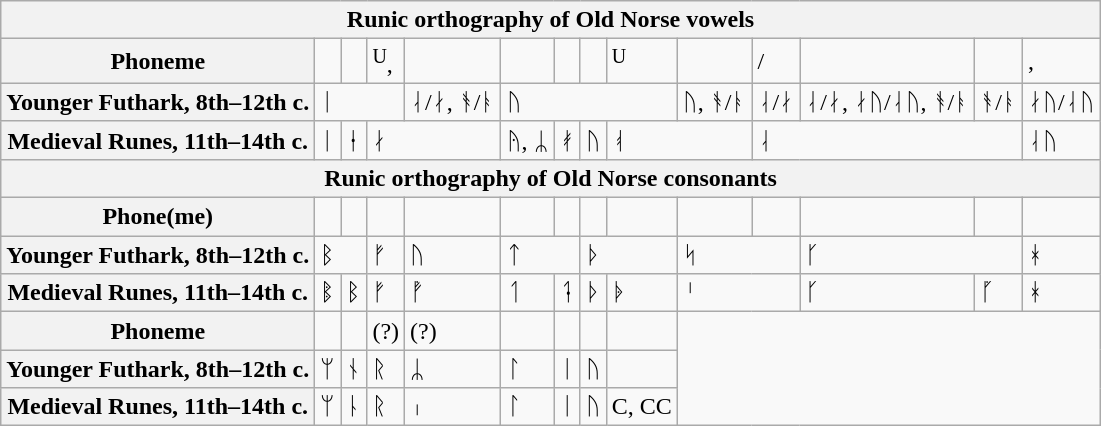<table class="wikitable">
<tr>
<th colspan=14>Runic orthography of Old Norse vowels</th>
</tr>
<tr>
<th>Phoneme</th>
<td></td>
<td></td>
<td><sup>U</sup>, </td>
<td></td>
<td></td>
<td></td>
<td></td>
<td><sup>U</sup></td>
<td></td>
<td>/</td>
<td></td>
<td></td>
<td>, </td>
</tr>
<tr>
<th>Younger Futhark, 8th–12th c.</th>
<td colspan=3>ᛁ</td>
<td>ᛆ/ᛅ, ᚬ/ᚭ</td>
<td colspan=4>ᚢ</td>
<td>ᚢ, ᚬ/ᚭ</td>
<td>ᛆ/ᛅ</td>
<td>ᛆ/ᛅ, ᛅᚢ/ᛆᚢ, ᚬ/ᚭ</td>
<td>ᚬ/ᚭ</td>
<td>ᛅᚢ/ᛆᚢ</td>
</tr>
<tr>
<th>Medieval Runes, 11th–14th c.</th>
<td>ᛁ</td>
<td>ᛂ</td>
<td colspan=2>ᛅ</td>
<td>ᚤ, ᛦ</td>
<td>ᚯ</td>
<td>ᚢ</td>
<td colspan=2>ᚮ</td>
<td colspan=3>ᛆ</td>
<td>ᛆᚢ</td>
</tr>
<tr>
<th colspan=14>Runic orthography of Old Norse consonants</th>
</tr>
<tr>
<th>Phone(me)</th>
<td></td>
<td></td>
<td></td>
<td></td>
<td></td>
<td></td>
<td></td>
<td></td>
<td></td>
<td></td>
<td></td>
<td></td>
<td></td>
</tr>
<tr>
<th>Younger Futhark, 8th–12th c.</th>
<td colspan=2>ᛒ</td>
<td>ᚠ</td>
<td>ᚢ</td>
<td colspan=2>ᛏ</td>
<td colspan=2>ᚦ</td>
<td colspan=2>ᛋ</td>
<td colspan=2>ᚴ</td>
<td>ᚼ</td>
</tr>
<tr>
<th>Medieval Runes, 11th–14th c.</th>
<td>ᛔ</td>
<td>ᛒ</td>
<td>ᚠ</td>
<td>ᚡ</td>
<td>ᛐ</td>
<td>ᛑ</td>
<td>ᚦ</td>
<td>ᚧ</td>
<td colspan=2>ᛌ</td>
<td>ᚴ</td>
<td>ᚵ</td>
<td>ᚼ</td>
</tr>
<tr>
<th>Phoneme</th>
<td></td>
<td></td>
<td> (?)</td>
<td> (?)</td>
<td></td>
<td></td>
<td></td>
<td></td>
</tr>
<tr>
<th>Younger Futhark, 8th–12th c.</th>
<td>ᛘ</td>
<td>ᚾ</td>
<td>ᚱ</td>
<td>ᛦ</td>
<td>ᛚ</td>
<td>ᛁ</td>
<td>ᚢ</td>
<td></td>
</tr>
<tr>
<th>Medieval Runes, 11th–14th c.</th>
<td>ᛘ</td>
<td>ᚿ</td>
<td>ᚱ</td>
<td>ᛧ</td>
<td>ᛚ</td>
<td>ᛁ</td>
<td>ᚢ</td>
<td>C, CC</td>
</tr>
</table>
